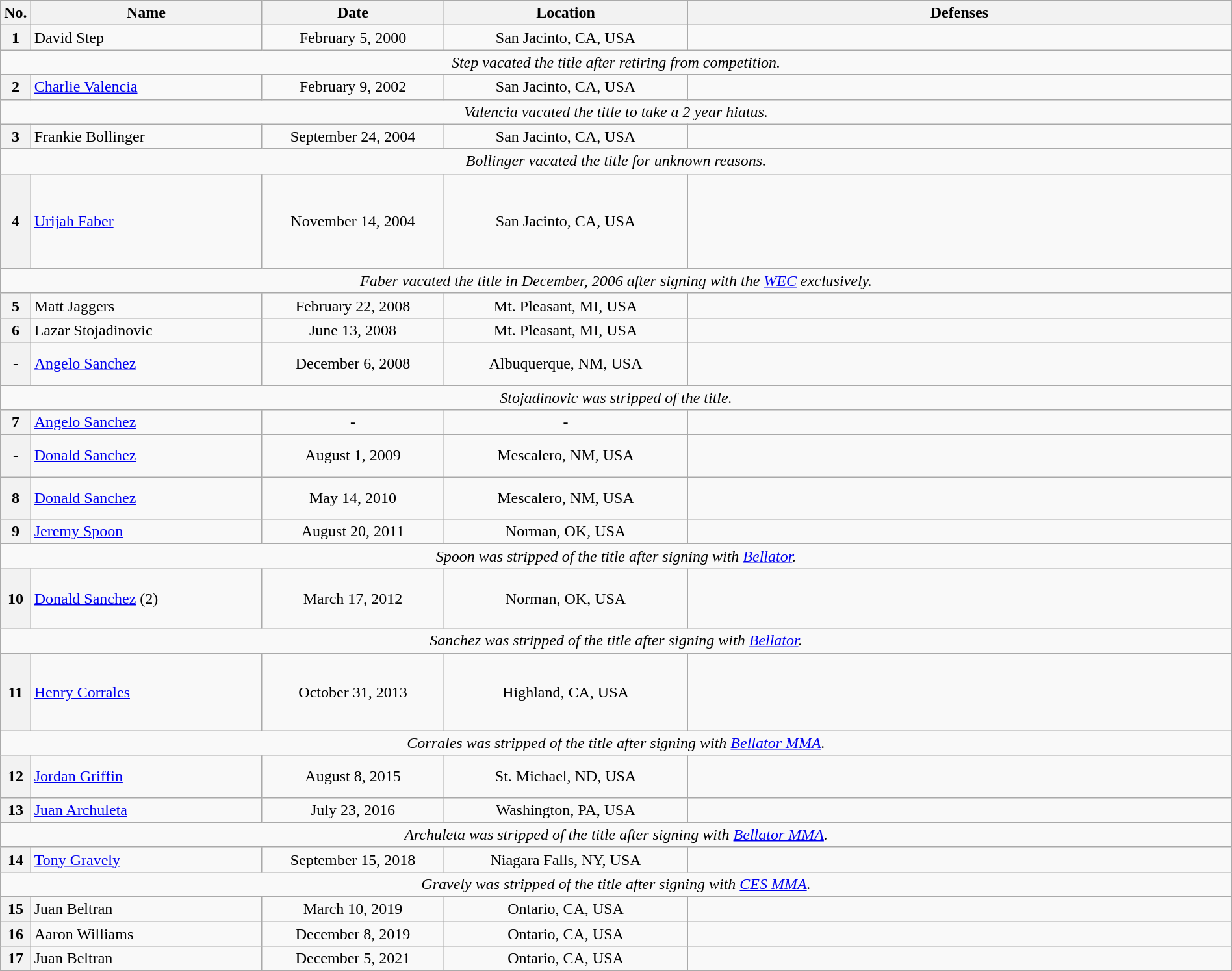<table class="wikitable" width=100%>
<tr>
<th width=1%>No.</th>
<th width=19%>Name</th>
<th width=15%>Date</th>
<th width=20%>Location</th>
<th width=45%>Defenses</th>
</tr>
<tr>
<th>1</th>
<td align=left> David Step<br></td>
<td align=center>February 5, 2000<br></td>
<td align=center>San Jacinto, CA, USA</td>
<td></td>
</tr>
<tr>
<td align="center" colspan="5"><em>Step vacated the title after retiring from competition.</em></td>
</tr>
<tr>
<th>2</th>
<td align=left> <a href='#'>Charlie Valencia</a><br></td>
<td align=center>February 9, 2002<br></td>
<td align=center>San Jacinto, CA, USA</td>
<td></td>
</tr>
<tr>
<td align="center" colspan="5"><em>Valencia vacated the title to take a 2 year hiatus.</em></td>
</tr>
<tr>
<th>3</th>
<td align=left> Frankie Bollinger<br></td>
<td align=center>September 24, 2004<br></td>
<td align=center>San Jacinto, CA, USA</td>
<td></td>
</tr>
<tr>
<td align="center" colspan="5"><em>Bollinger vacated the title for unknown reasons.</em></td>
</tr>
<tr>
<th>4</th>
<td align=left> <a href='#'>Urijah Faber</a><br></td>
<td align=center>November 14, 2004 <br></td>
<td align=center>San Jacinto, CA, USA</td>
<td><br><br>
<br>
<br>
<br>
</td>
</tr>
<tr>
<td align="center" colspan="5"><em>Faber vacated the title in December, 2006 after signing with the <a href='#'>WEC</a> exclusively.</em></td>
</tr>
<tr>
<th>5</th>
<td align=left> Matt Jaggers<br></td>
<td align=center>February 22, 2008 <br></td>
<td align=center>Mt. Pleasant, MI, USA</td>
<td></td>
</tr>
<tr>
<th>6</th>
<td align=left> Lazar Stojadinovic</td>
<td align=center>June 13, 2008 <br></td>
<td align=center>Mt. Pleasant, MI, USA</td>
<td></td>
</tr>
<tr>
<th>-</th>
<td align=left> <a href='#'>Angelo Sanchez</a><br></td>
<td align=center>December 6, 2008 <br></td>
<td align=center>Albuquerque, NM, USA</td>
<td><br><br>
</td>
</tr>
<tr>
<td align="center" colspan="5"><em>Stojadinovic was stripped of the title.</em></td>
</tr>
<tr>
<th>7</th>
<td align=left> <a href='#'>Angelo Sanchez</a><br></td>
<td align=center>-</td>
<td align=center>-</td>
<td></td>
</tr>
<tr>
<th>-</th>
<td align=left> <a href='#'>Donald Sanchez</a><br></td>
<td align=center>August 1, 2009 <br></td>
<td align=center>Mescalero, NM, USA</td>
<td><br><br>
</td>
</tr>
<tr>
<th>8</th>
<td align=left> <a href='#'>Donald Sanchez</a></td>
<td align=center>May 14, 2010 <br></td>
<td align=center>Mescalero, NM, USA</td>
<td><br><br>
</td>
</tr>
<tr>
<th>9</th>
<td align=left> <a href='#'>Jeremy Spoon</a></td>
<td align=center>August 20, 2011 <br></td>
<td align=center>Norman, OK, USA</td>
<td></td>
</tr>
<tr>
<td align="center" colspan="5"><em>Spoon was stripped of the title after signing with <a href='#'>Bellator</a>.</em></td>
</tr>
<tr>
<th>10</th>
<td align=left> <a href='#'>Donald Sanchez</a> (2)<br></td>
<td align=center>March 17, 2012 <br></td>
<td align=center>Norman, OK, USA</td>
<td><br><br>
<br>
</td>
</tr>
<tr>
<td align="center" colspan="5"><em>Sanchez was stripped of the title after signing with <a href='#'>Bellator</a>.</em></td>
</tr>
<tr>
<th>11</th>
<td align=left> <a href='#'>Henry Corrales</a><br></td>
<td align=center>October 31, 2013 <br></td>
<td align=center>Highland, CA, USA</td>
<td><br><br>
<br>
<br>
</td>
</tr>
<tr>
<td align="center" colspan="5"><em>Corrales was stripped of the title after signing with <a href='#'>Bellator MMA</a>.</em></td>
</tr>
<tr>
<th>12</th>
<td align=left> <a href='#'>Jordan Griffin</a><br></td>
<td align=center>August 8, 2015 <br></td>
<td align=center>St. Michael, ND, USA</td>
<td><br><br>
</td>
</tr>
<tr>
<th>13</th>
<td align=left> <a href='#'>Juan Archuleta</a></td>
<td align=center>July 23, 2016 <br></td>
<td align=center>Washington, PA, USA</td>
<td></td>
</tr>
<tr>
<td align="center" colspan="5"><em>Archuleta was stripped of the title after signing with <a href='#'>Bellator MMA</a>.</em></td>
</tr>
<tr>
<th>14</th>
<td align=left> <a href='#'>Tony Gravely</a><br></td>
<td align=center>September 15, 2018 <br></td>
<td align=center>Niagara Falls, NY, USA</td>
<td></td>
</tr>
<tr>
<td align="center" colspan="5"><em>Gravely was stripped of the title after signing with <a href='#'>CES MMA</a>.</em></td>
</tr>
<tr>
<th>15</th>
<td align=left> Juan Beltran<br></td>
<td align=center>March 10, 2019 <br></td>
<td align=center>Ontario, CA, USA</td>
</tr>
<tr>
<th>16</th>
<td align=left> Aaron Williams</td>
<td align=center>December 8, 2019 <br></td>
<td align=center>Ontario, CA, USA</td>
<td></td>
</tr>
<tr>
<th>17</th>
<td align=left> Juan Beltran</td>
<td align=center>December 5, 2021 <br></td>
<td align=center>Ontario, CA, USA</td>
<td></td>
</tr>
<tr>
</tr>
</table>
